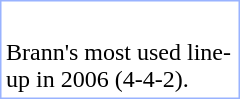<table style="float: right; margin-left: 1em; margin-bottom: 0.5em; width: 160px; border: #99B3FF solid 1px">
<tr ---->
<td><div><br> 	 
 	  	 	 	
 	 
 	
 	 
 	
 	 
 	
 	 
 	
</div></td>
</tr>
<tr ---->
<td>Brann's most used line-up in 2006 (4-4-2).</td>
</tr>
</table>
